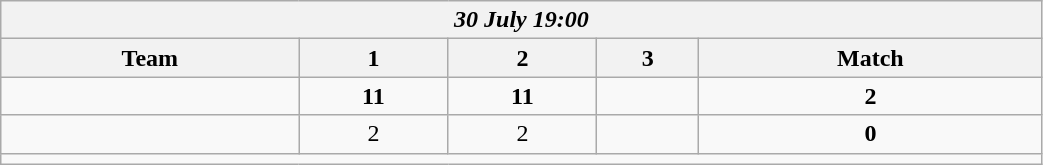<table class=wikitable style="text-align:center; width: 55%">
<tr>
<th colspan=10><em>30 July 19:00</em></th>
</tr>
<tr>
<th>Team</th>
<th>1</th>
<th>2</th>
<th>3</th>
<th>Match</th>
</tr>
<tr>
<td align=left><strong><br></strong></td>
<td><strong>11</strong></td>
<td><strong>11</strong></td>
<td></td>
<td><strong>2</strong></td>
</tr>
<tr>
<td align=left><br></td>
<td>2</td>
<td>2</td>
<td></td>
<td><strong>0</strong></td>
</tr>
<tr>
<td colspan=10></td>
</tr>
</table>
